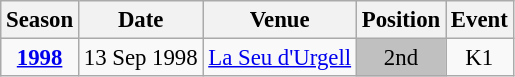<table class="wikitable" style="text-align:center; font-size:95%;">
<tr>
<th>Season</th>
<th>Date</th>
<th>Venue</th>
<th>Position</th>
<th>Event</th>
</tr>
<tr>
<td><strong><a href='#'>1998</a></strong></td>
<td align=right>13 Sep 1998</td>
<td align=left><a href='#'>La Seu d'Urgell</a></td>
<td bgcolor=silver>2nd</td>
<td>K1</td>
</tr>
</table>
